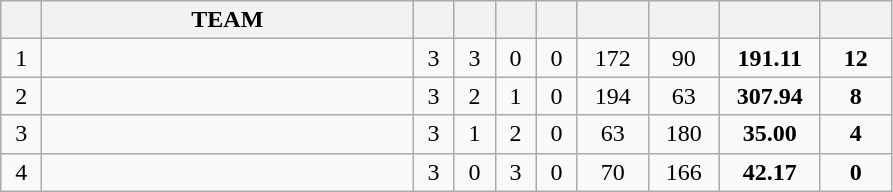<table class="wikitable" style="text-align: center;">
<tr>
<th width=20></th>
<th width=240>TEAM</th>
<th width=20></th>
<th width=20></th>
<th width=20></th>
<th width=20></th>
<th width=40></th>
<th width=40></th>
<th width=60></th>
<th width=40></th>
</tr>
<tr>
<td>1</td>
<td align="left"></td>
<td>3</td>
<td>3</td>
<td>0</td>
<td>0</td>
<td>172</td>
<td>90</td>
<td><strong>191.11</strong></td>
<td><strong>12</strong></td>
</tr>
<tr>
<td>2</td>
<td align="left"></td>
<td>3</td>
<td>2</td>
<td>1</td>
<td>0</td>
<td>194</td>
<td>63</td>
<td><strong>307.94</strong></td>
<td><strong>8</strong></td>
</tr>
<tr>
<td>3</td>
<td align="left"></td>
<td>3</td>
<td>1</td>
<td>2</td>
<td>0</td>
<td>63</td>
<td>180</td>
<td><strong>35.00</strong></td>
<td><strong>4</strong></td>
</tr>
<tr>
<td>4</td>
<td align="left"></td>
<td>3</td>
<td>0</td>
<td>3</td>
<td>0</td>
<td>70</td>
<td>166</td>
<td><strong>42.17</strong></td>
<td><strong>0</strong></td>
</tr>
</table>
